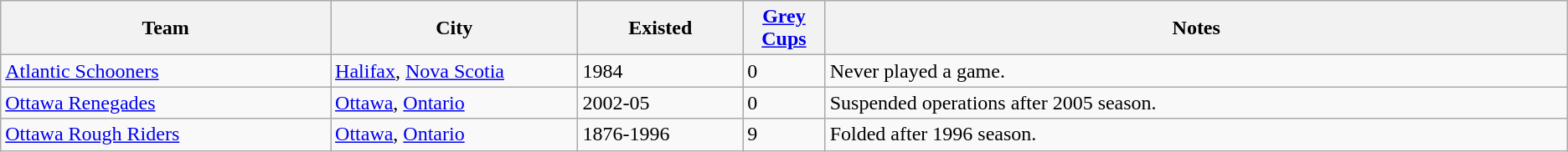<table class="wikitable">
<tr>
<th bgcolor="#DDDDFF" width="20%">Team</th>
<th bgcolor="#DDDDFF" width="15%">City</th>
<th bgcolor="#DDDDFF" width="10%">Existed</th>
<th bgcolor="#DDDDFF" width="5%"><a href='#'>Grey Cups</a></th>
<th bgcolor="#DDDDFF" width="45%">Notes</th>
</tr>
<tr>
<td><a href='#'>Atlantic Schooners</a></td>
<td><a href='#'>Halifax</a>, <a href='#'>Nova Scotia</a></td>
<td>1984</td>
<td>0</td>
<td>Never played a game.</td>
</tr>
<tr>
<td><a href='#'>Ottawa Renegades</a></td>
<td><a href='#'>Ottawa</a>, <a href='#'>Ontario</a></td>
<td>2002-05</td>
<td>0</td>
<td>Suspended operations after 2005 season.</td>
</tr>
<tr>
<td><a href='#'>Ottawa Rough Riders</a></td>
<td><a href='#'>Ottawa</a>, <a href='#'>Ontario</a></td>
<td>1876-1996</td>
<td>9</td>
<td>Folded after 1996 season.</td>
</tr>
</table>
